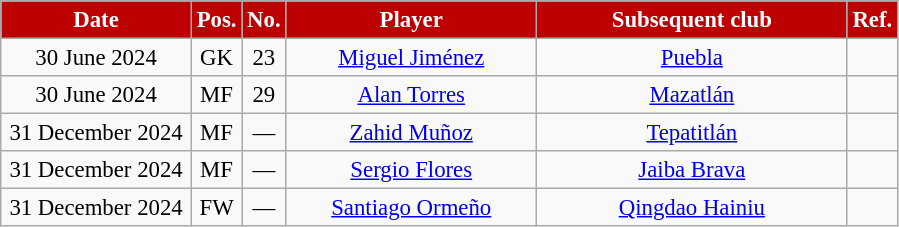<table class="wikitable" style="text-align:center; font-size:95%; ">
<tr>
<th style="background:#bd0102; color:#FFFFFF; width:120px;">Date</th>
<th style="background:#bd0102; color:#FFFFFF; width:20px;">Pos.</th>
<th style="background:#bd0102; color:#FFFFFF; width:20px;">No.</th>
<th style="background:#bd0102; color:#FFFFFF; width:160px;">Player</th>
<th style="background:#bd0102; color:#FFFFFF; width:200px;">Subsequent club</th>
<th style="background:#bd0102; color:#FFFFFF; width:25px;">Ref.</th>
</tr>
<tr>
<td>30 June 2024</td>
<td>GK</td>
<td>23</td>
<td> <a href='#'>Miguel Jiménez</a></td>
<td><a href='#'>Puebla</a></td>
<td></td>
</tr>
<tr>
<td>30 June 2024</td>
<td>MF</td>
<td>29</td>
<td> <a href='#'>Alan Torres</a></td>
<td><a href='#'>Mazatlán</a></td>
<td></td>
</tr>
<tr>
<td>31 December 2024</td>
<td>MF</td>
<td>—</td>
<td> <a href='#'>Zahid Muñoz</a></td>
<td><a href='#'>Tepatitlán</a></td>
<td></td>
</tr>
<tr>
<td>31 December 2024</td>
<td>MF</td>
<td>—</td>
<td> <a href='#'>Sergio Flores</a></td>
<td><a href='#'>Jaiba Brava</a></td>
<td></td>
</tr>
<tr>
<td>31 December 2024</td>
<td>FW</td>
<td>—</td>
<td> <a href='#'>Santiago Ormeño</a></td>
<td> <a href='#'>Qingdao Hainiu</a></td>
<td></td>
</tr>
</table>
